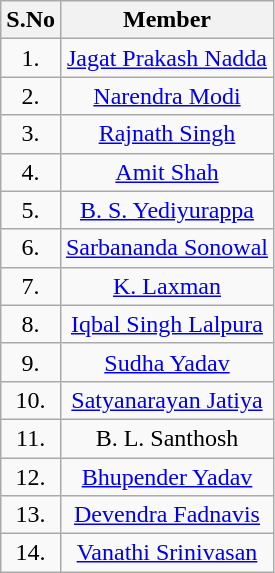<table class="wikitable sortable" style="text-align:center;">
<tr>
<th>S.No</th>
<th>Member</th>
</tr>
<tr>
<td>1.</td>
<td><a href='#'>Jagat Prakash Nadda</a></td>
</tr>
<tr>
<td>2.</td>
<td><a href='#'>Narendra Modi</a></td>
</tr>
<tr>
<td>3.</td>
<td><a href='#'>Rajnath Singh</a></td>
</tr>
<tr>
<td>4.</td>
<td><a href='#'>Amit Shah</a></td>
</tr>
<tr>
<td>5.</td>
<td><a href='#'>B. S. Yediyurappa</a></td>
</tr>
<tr>
<td>6.</td>
<td><a href='#'>Sarbananda Sonowal</a></td>
</tr>
<tr>
<td>7.</td>
<td><a href='#'>K. Laxman</a></td>
</tr>
<tr>
<td>8.</td>
<td><a href='#'>Iqbal Singh Lalpura</a></td>
</tr>
<tr>
<td>9.</td>
<td><a href='#'>Sudha Yadav</a></td>
</tr>
<tr>
<td>10.</td>
<td><a href='#'>Satyanarayan Jatiya</a></td>
</tr>
<tr>
<td>11.</td>
<td>B. L. Santhosh</td>
</tr>
<tr>
<td>12.</td>
<td><a href='#'>Bhupender Yadav</a></td>
</tr>
<tr>
<td>13.</td>
<td><a href='#'>Devendra Fadnavis</a></td>
</tr>
<tr>
<td>14.</td>
<td><a href='#'>Vanathi Srinivasan</a></td>
</tr>
</table>
